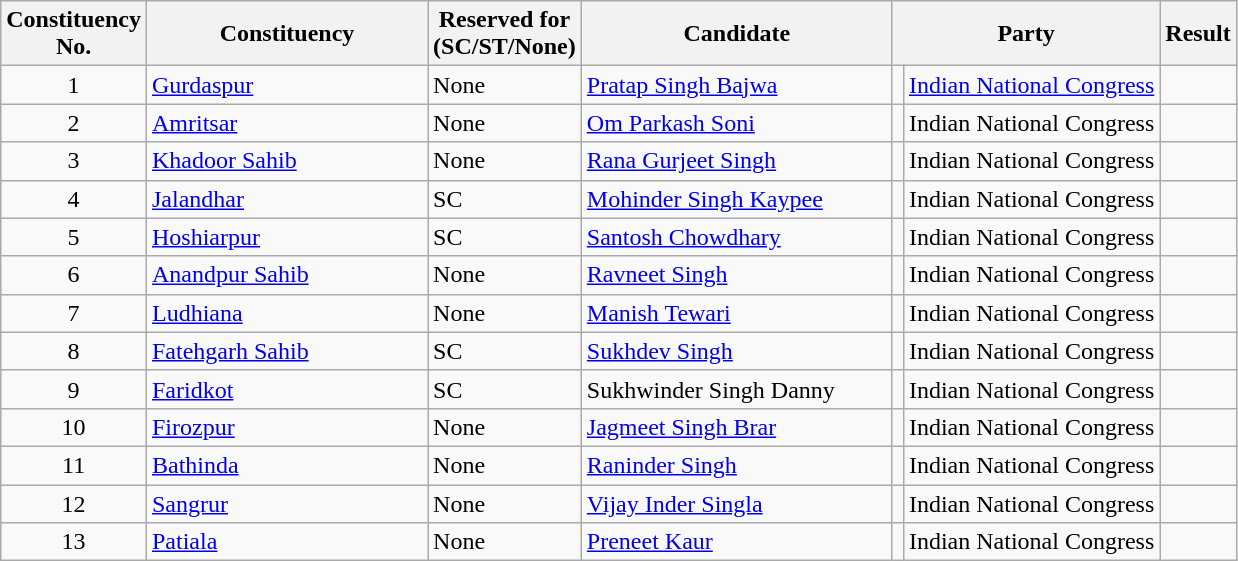<table class= "wikitable sortable">
<tr>
<th>Constituency <br> No.</th>
<th style="width:180px;">Constituency</th>
<th>Reserved for<br>(SC/ST/None)</th>
<th style="width:200px;">Candidate</th>
<th colspan="2">Party</th>
<th>Result</th>
</tr>
<tr>
<td align="center">1</td>
<td><a href='#'>Gurdaspur</a></td>
<td>None</td>
<td><a href='#'>Pratap Singh Bajwa</a></td>
<td bgcolor=></td>
<td><a href='#'>Indian National Congress</a></td>
<td></td>
</tr>
<tr>
<td align="center">2</td>
<td><a href='#'>Amritsar</a></td>
<td>None</td>
<td><a href='#'>Om Parkash Soni</a></td>
<td bgcolor=></td>
<td>Indian National Congress</td>
<td></td>
</tr>
<tr>
<td align="center">3</td>
<td><a href='#'>Khadoor Sahib</a></td>
<td>None</td>
<td><a href='#'>Rana Gurjeet Singh</a></td>
<td bgcolor=></td>
<td>Indian National Congress</td>
<td></td>
</tr>
<tr>
<td align="center">4</td>
<td><a href='#'>Jalandhar</a></td>
<td>SC</td>
<td><a href='#'>Mohinder Singh Kaypee</a></td>
<td bgcolor=></td>
<td>Indian National Congress</td>
<td></td>
</tr>
<tr>
<td align="center">5</td>
<td><a href='#'>Hoshiarpur</a></td>
<td>SC</td>
<td><a href='#'>Santosh Chowdhary</a></td>
<td bgcolor=></td>
<td>Indian National Congress</td>
<td></td>
</tr>
<tr>
<td align="center">6</td>
<td><a href='#'>Anandpur Sahib</a></td>
<td>None</td>
<td><a href='#'>Ravneet Singh</a></td>
<td bgcolor=></td>
<td>Indian National Congress</td>
<td></td>
</tr>
<tr>
<td align="center">7</td>
<td><a href='#'>Ludhiana</a></td>
<td>None</td>
<td><a href='#'>Manish Tewari</a></td>
<td bgcolor=></td>
<td>Indian National Congress</td>
<td></td>
</tr>
<tr>
<td align="center">8</td>
<td><a href='#'>Fatehgarh Sahib</a></td>
<td>SC</td>
<td><a href='#'>Sukhdev Singh</a></td>
<td bgcolor=></td>
<td>Indian National Congress</td>
<td></td>
</tr>
<tr>
<td align="center">9</td>
<td><a href='#'>Faridkot</a></td>
<td>SC</td>
<td>Sukhwinder Singh Danny</td>
<td bgcolor=></td>
<td>Indian National Congress</td>
<td></td>
</tr>
<tr>
<td align="center">10</td>
<td><a href='#'>Firozpur</a></td>
<td>None</td>
<td><a href='#'>Jagmeet Singh Brar</a></td>
<td bgcolor=></td>
<td>Indian National Congress</td>
<td></td>
</tr>
<tr>
<td align="center">11</td>
<td><a href='#'>Bathinda</a></td>
<td>None</td>
<td><a href='#'>Raninder Singh</a></td>
<td bgcolor=></td>
<td>Indian National Congress</td>
<td></td>
</tr>
<tr>
<td align="center">12</td>
<td><a href='#'>Sangrur</a></td>
<td>None</td>
<td><a href='#'>Vijay Inder Singla</a></td>
<td bgcolor=></td>
<td>Indian National Congress</td>
<td></td>
</tr>
<tr>
<td align="center">13</td>
<td><a href='#'>Patiala</a></td>
<td>None</td>
<td><a href='#'>Preneet Kaur</a></td>
<td bgcolor=></td>
<td>Indian National Congress</td>
<td></td>
</tr>
</table>
